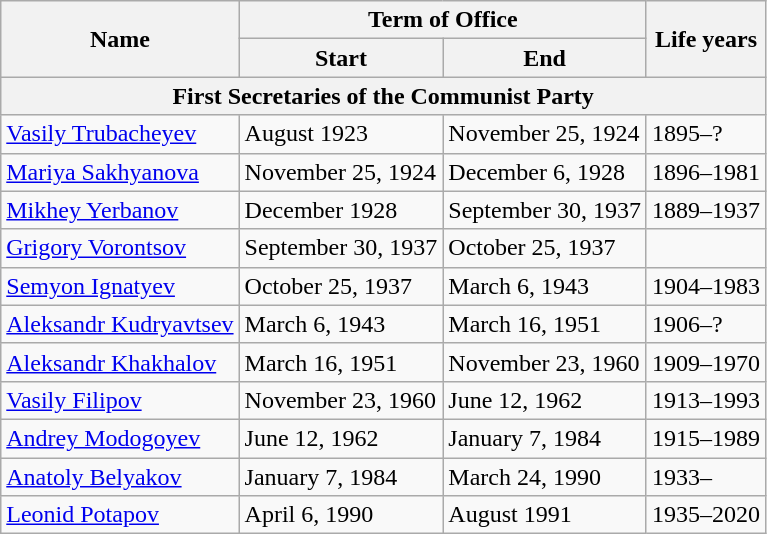<table class="wikitable">
<tr>
<th rowspan="2">Name</th>
<th colspan="2">Term of Office</th>
<th rowspan="2">Life years</th>
</tr>
<tr>
<th>Start</th>
<th>End</th>
</tr>
<tr>
<th colspan="4">First Secretaries of the Communist Party</th>
</tr>
<tr>
<td><a href='#'>Vasily Trubacheyev</a></td>
<td>August 1923</td>
<td>November 25, 1924</td>
<td>1895–?</td>
</tr>
<tr>
<td><a href='#'>Mariya Sakhyanova</a></td>
<td>November 25, 1924</td>
<td>December 6, 1928</td>
<td>1896–1981</td>
</tr>
<tr>
<td><a href='#'>Mikhey Yerbanov</a></td>
<td>December 1928</td>
<td>September 30, 1937</td>
<td>1889–1937</td>
</tr>
<tr>
<td><a href='#'>Grigory Vorontsov</a></td>
<td>September 30, 1937</td>
<td>October 25, 1937</td>
<td></td>
</tr>
<tr>
<td><a href='#'>Semyon Ignatyev</a></td>
<td>October 25, 1937</td>
<td>March 6, 1943</td>
<td>1904–1983</td>
</tr>
<tr>
<td><a href='#'>Aleksandr Kudryavtsev</a></td>
<td>March 6, 1943</td>
<td>March 16, 1951</td>
<td>1906–?</td>
</tr>
<tr>
<td><a href='#'>Aleksandr Khakhalov</a></td>
<td>March 16, 1951</td>
<td>November 23, 1960</td>
<td>1909–1970</td>
</tr>
<tr>
<td><a href='#'>Vasily Filipov</a></td>
<td>November 23, 1960</td>
<td>June 12, 1962</td>
<td>1913–1993</td>
</tr>
<tr>
<td><a href='#'>Andrey Modogoyev</a></td>
<td>June 12, 1962</td>
<td>January 7, 1984</td>
<td>1915–1989</td>
</tr>
<tr>
<td><a href='#'>Anatoly Belyakov</a></td>
<td>January 7, 1984</td>
<td>March 24, 1990</td>
<td>1933–</td>
</tr>
<tr>
<td><a href='#'>Leonid Potapov</a></td>
<td>April 6, 1990</td>
<td>August 1991</td>
<td>1935–2020</td>
</tr>
</table>
